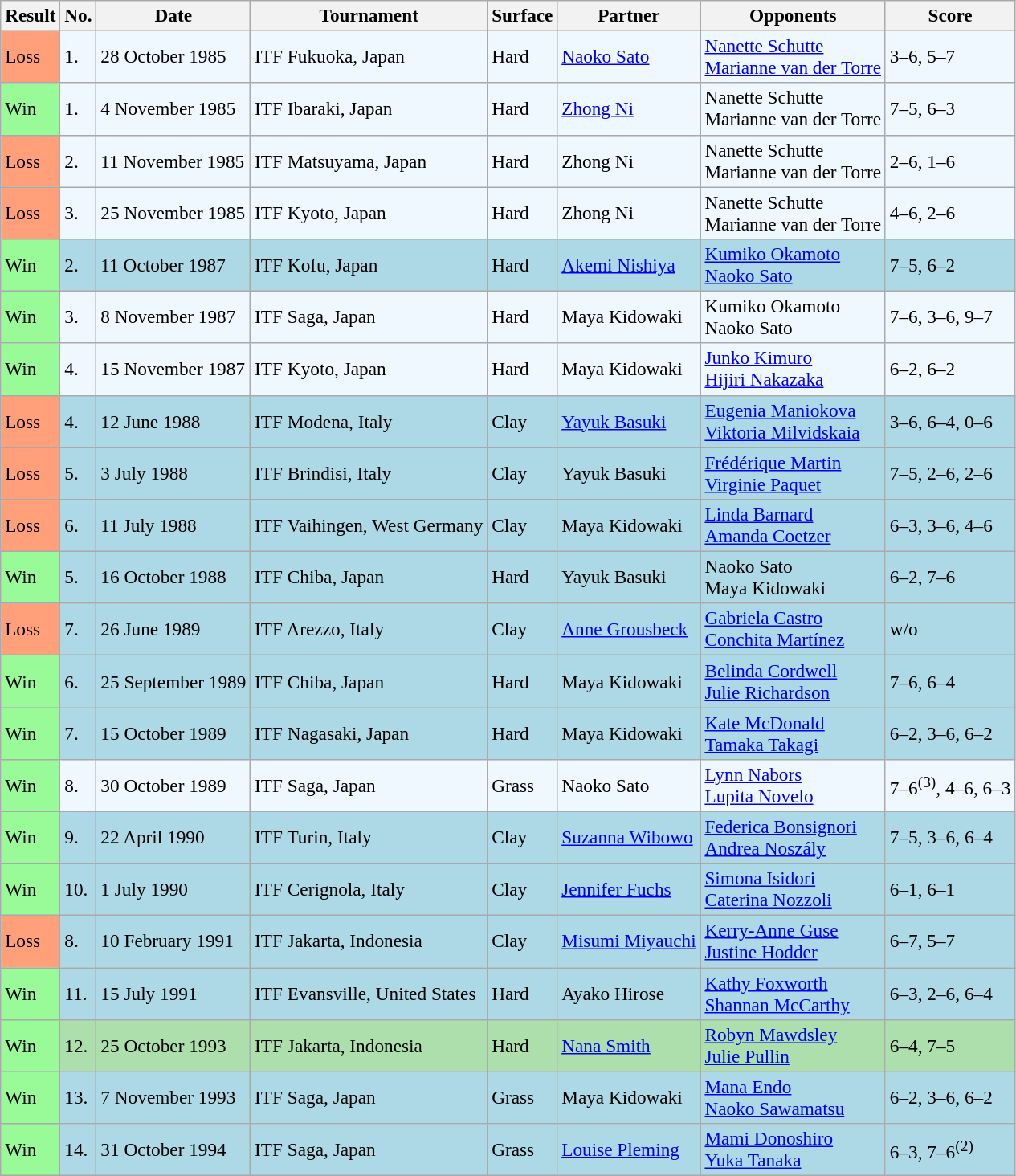<table class="sortable wikitable" style=font-size:97%>
<tr>
<th>Result</th>
<th>No.</th>
<th>Date</th>
<th>Tournament</th>
<th>Surface</th>
<th>Partner</th>
<th>Opponents</th>
<th class="unsortable">Score</th>
</tr>
<tr style="background:#f0f8ff;">
<td style="background:#ffa07a;">Loss</td>
<td>1.</td>
<td>28 October  1985</td>
<td>ITF Fukuoka, Japan</td>
<td>Hard</td>
<td> <a href='#'>Naoko Sato</a></td>
<td> <a href='#'>Nanette Schutte</a> <br>  <a href='#'>Marianne van der Torre</a></td>
<td>3–6, 5–7</td>
</tr>
<tr style="background:#f0f8ff;">
<td style="background:#98fb98;">Win</td>
<td>1.</td>
<td>4 November 1985</td>
<td>ITF Ibaraki, Japan</td>
<td>Hard</td>
<td> <a href='#'>Zhong Ni</a></td>
<td> Nanette Schutte <br>  Marianne van der Torre</td>
<td>7–5, 6–3</td>
</tr>
<tr style="background:#f0f8ff;">
<td style="background:#ffa07a;">Loss</td>
<td>2.</td>
<td>11 November 1985</td>
<td>ITF Matsuyama, Japan</td>
<td>Hard</td>
<td> Zhong Ni</td>
<td> Nanette Schutte <br>  Marianne van der Torre</td>
<td>2–6, 1–6</td>
</tr>
<tr style="background:#f0f8ff;">
<td style="background:#ffa07a;">Loss</td>
<td>3.</td>
<td>25 November 1985</td>
<td>ITF Kyoto, Japan</td>
<td>Hard</td>
<td> Zhong Ni</td>
<td> Nanette Schutte <br>  Marianne van der Torre</td>
<td>4–6, 2–6</td>
</tr>
<tr style="background:lightblue;">
<td style="background:#98fb98;">Win</td>
<td>2.</td>
<td>11 October 1987</td>
<td>ITF Kofu, Japan</td>
<td>Hard</td>
<td> <a href='#'>Akemi Nishiya</a></td>
<td> <a href='#'>Kumiko Okamoto</a> <br>  <a href='#'>Naoko Sato</a></td>
<td>7–5, 6–2</td>
</tr>
<tr style="background:#f0f8ff;">
<td style="background:#98fb98;">Win</td>
<td>3.</td>
<td>8 November 1987</td>
<td>ITF Saga, Japan</td>
<td>Hard</td>
<td> Maya Kidowaki</td>
<td> Kumiko Okamoto <br>  Naoko Sato</td>
<td>7–6, 3–6, 9–7</td>
</tr>
<tr style="background:#f0f8ff;">
<td style="background:#98fb98;">Win</td>
<td>4.</td>
<td>15 November 1987</td>
<td>ITF Kyoto, Japan</td>
<td>Hard</td>
<td> Maya Kidowaki</td>
<td> <a href='#'>Junko Kimuro</a> <br>  <a href='#'>Hijiri Nakazaka</a></td>
<td>6–2, 6–2</td>
</tr>
<tr style="background:lightblue;">
<td style="background:#ffa07a;">Loss</td>
<td>4.</td>
<td>12 June 1988</td>
<td>ITF Modena, Italy</td>
<td>Clay</td>
<td> <a href='#'>Yayuk Basuki</a></td>
<td> <a href='#'>Eugenia Maniokova</a> <br>  <a href='#'>Viktoria Milvidskaia</a></td>
<td>3–6, 6–4, 0–6</td>
</tr>
<tr style="background:lightblue;">
<td style="background:#ffa07a;">Loss</td>
<td>5.</td>
<td>3 July 1988</td>
<td>ITF Brindisi, Italy</td>
<td>Clay</td>
<td> Yayuk Basuki</td>
<td> <a href='#'>Frédérique Martin</a> <br>  <a href='#'>Virginie Paquet</a></td>
<td>7–5, 2–6, 2–6</td>
</tr>
<tr style="background:lightblue;">
<td style="background:#ffa07a;">Loss</td>
<td>6.</td>
<td>11 July 1988</td>
<td>ITF Vaihingen, West Germany</td>
<td>Clay</td>
<td> Maya Kidowaki</td>
<td> <a href='#'>Linda Barnard</a> <br>  <a href='#'>Amanda Coetzer</a></td>
<td>6–3, 3–6, 4–6</td>
</tr>
<tr style="background:lightblue;">
<td style="background:#98fb98;">Win</td>
<td>5.</td>
<td>16 October 1988</td>
<td>ITF Chiba, Japan</td>
<td>Hard</td>
<td> Yayuk Basuki</td>
<td> Naoko Sato <br>  Maya Kidowaki</td>
<td>6–2, 7–6</td>
</tr>
<tr bgcolor="lightblue">
<td style="background:#ffa07a;">Loss</td>
<td>7.</td>
<td>26 June 1989</td>
<td>ITF Arezzo, Italy</td>
<td>Clay</td>
<td> <a href='#'>Anne Grousbeck</a></td>
<td> <a href='#'>Gabriela Castro</a> <br>  <a href='#'>Conchita Martínez</a></td>
<td>w/o</td>
</tr>
<tr style="background:lightblue;">
<td style="background:#98fb98;">Win</td>
<td>6.</td>
<td>25 September 1989</td>
<td>ITF Chiba, Japan</td>
<td>Hard</td>
<td> Maya Kidowaki</td>
<td> <a href='#'>Belinda Cordwell</a> <br>  <a href='#'>Julie Richardson</a></td>
<td>7–6, 6–4</td>
</tr>
<tr style="background:lightblue;">
<td style="background:#98fb98;">Win</td>
<td>7.</td>
<td>15 October 1989</td>
<td>ITF Nagasaki, Japan</td>
<td>Hard</td>
<td> Maya Kidowaki</td>
<td> <a href='#'>Kate McDonald</a> <br>  <a href='#'>Tamaka Takagi</a></td>
<td>6–2, 3–6, 6–2</td>
</tr>
<tr style="background:#f0f8ff;">
<td style="background:#98fb98;">Win</td>
<td>8.</td>
<td>30 October 1989</td>
<td>ITF Saga, Japan</td>
<td>Grass</td>
<td> Naoko Sato</td>
<td> <a href='#'>Lynn Nabors</a> <br>  <a href='#'>Lupita Novelo</a></td>
<td>7–6<sup>(3)</sup>, 4–6, 6–3</td>
</tr>
<tr style="background:lightblue;">
<td style="background:#98fb98;">Win</td>
<td>9.</td>
<td>22 April 1990</td>
<td>ITF Turin, Italy</td>
<td>Clay</td>
<td> <a href='#'>Suzanna Wibowo</a></td>
<td> <a href='#'>Federica Bonsignori</a> <br>  <a href='#'>Andrea Noszály</a></td>
<td>7–5, 3–6, 6–4</td>
</tr>
<tr style="background:lightblue;">
<td style="background:#98fb98;">Win</td>
<td>10.</td>
<td>1 July 1990</td>
<td>ITF Cerignola, Italy</td>
<td>Clay</td>
<td> <a href='#'>Jennifer Fuchs</a></td>
<td> <a href='#'>Simona Isidori</a> <br>  <a href='#'>Caterina Nozzoli</a></td>
<td>6–1, 6–1</td>
</tr>
<tr style="background:lightblue;">
<td style="background:#ffa07a;">Loss</td>
<td>8.</td>
<td>10 February 1991</td>
<td>ITF Jakarta, Indonesia</td>
<td>Clay</td>
<td> <a href='#'>Misumi Miyauchi</a></td>
<td> <a href='#'>Kerry-Anne Guse</a> <br>  <a href='#'>Justine Hodder</a></td>
<td>6–7, 5–7</td>
</tr>
<tr style="background:lightblue;">
<td style="background:#98fb98;">Win</td>
<td>11.</td>
<td>15 July 1991</td>
<td>ITF Evansville, United States</td>
<td>Hard</td>
<td> Ayako Hirose</td>
<td> <a href='#'>Kathy Foxworth</a> <br>  <a href='#'>Shannan McCarthy</a></td>
<td>6–3, 2–6, 6–4</td>
</tr>
<tr style="background:#addfad;">
<td style="background:#98fb98;">Win</td>
<td>12.</td>
<td>25 October 1993</td>
<td>ITF Jakarta, Indonesia</td>
<td>Hard</td>
<td> <a href='#'>Nana Smith</a></td>
<td> <a href='#'>Robyn Mawdsley</a> <br>  <a href='#'>Julie Pullin</a></td>
<td>6–4, 7–5</td>
</tr>
<tr style="background:lightblue;">
<td style="background:#98fb98;">Win</td>
<td>13.</td>
<td>7 November 1993</td>
<td>ITF Saga, Japan</td>
<td>Grass</td>
<td> Maya Kidowaki</td>
<td> <a href='#'>Mana Endo</a> <br>  <a href='#'>Naoko Sawamatsu</a></td>
<td>6–2, 3–6, 6–2</td>
</tr>
<tr style="background:lightblue;">
<td style="background:#98fb98;">Win</td>
<td>14.</td>
<td>31 October 1994</td>
<td>ITF Saga, Japan</td>
<td>Grass</td>
<td> <a href='#'>Louise Pleming</a></td>
<td> <a href='#'>Mami Donoshiro</a> <br>  <a href='#'>Yuka Tanaka</a></td>
<td>6–3, 7–6<sup>(2)</sup></td>
</tr>
</table>
